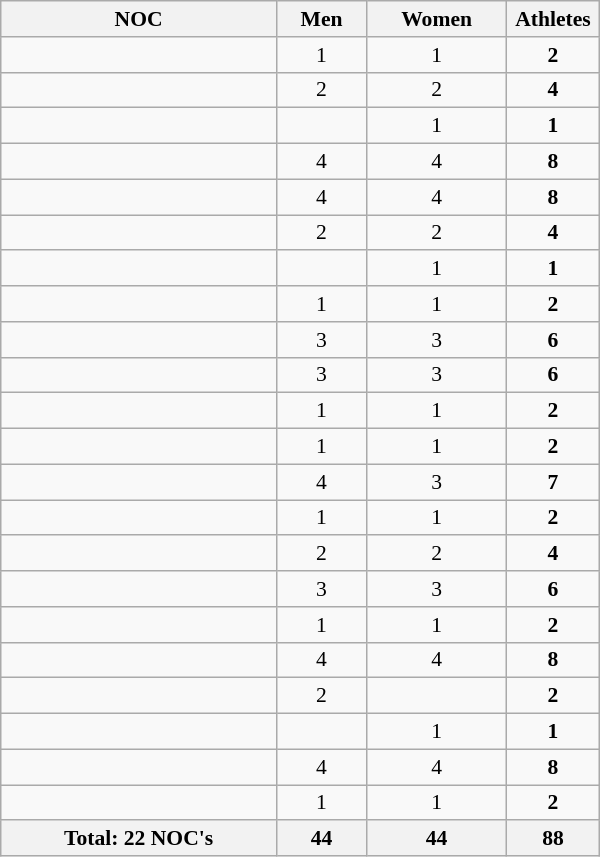<table class="wikitable sortable" width=400 style="text-align:center; font-size:90%">
<tr>
<th>NOC</th>
<th>Men</th>
<th>Women</th>
<th width=55>Athletes</th>
</tr>
<tr>
<td align=left></td>
<td>1</td>
<td>1</td>
<td><strong>2</strong></td>
</tr>
<tr>
<td align=left></td>
<td>2</td>
<td>2</td>
<td><strong>4</strong></td>
</tr>
<tr>
<td align=left></td>
<td></td>
<td>1</td>
<td><strong>1</strong></td>
</tr>
<tr>
<td align=left></td>
<td>4</td>
<td>4</td>
<td><strong>8</strong></td>
</tr>
<tr>
<td align=left></td>
<td>4</td>
<td>4</td>
<td><strong>8</strong></td>
</tr>
<tr>
<td align=left></td>
<td>2</td>
<td>2</td>
<td><strong>4</strong></td>
</tr>
<tr>
<td align=left></td>
<td></td>
<td>1</td>
<td><strong>1</strong></td>
</tr>
<tr>
<td align=left></td>
<td>1</td>
<td>1</td>
<td><strong>2</strong></td>
</tr>
<tr>
<td align=left></td>
<td>3</td>
<td>3</td>
<td><strong>6</strong></td>
</tr>
<tr>
<td align=left></td>
<td>3</td>
<td>3</td>
<td><strong>6</strong></td>
</tr>
<tr>
<td align=left></td>
<td>1</td>
<td>1</td>
<td><strong>2</strong></td>
</tr>
<tr>
<td align=left></td>
<td>1</td>
<td>1</td>
<td><strong>2</strong></td>
</tr>
<tr>
<td align=left></td>
<td>4</td>
<td>3</td>
<td><strong>7</strong></td>
</tr>
<tr>
<td align=left></td>
<td>1</td>
<td>1</td>
<td><strong>2</strong></td>
</tr>
<tr>
<td align=left></td>
<td>2</td>
<td>2</td>
<td><strong>4</strong></td>
</tr>
<tr>
<td align=left></td>
<td>3</td>
<td>3</td>
<td><strong>6</strong></td>
</tr>
<tr>
<td align=left></td>
<td>1</td>
<td>1</td>
<td><strong>2</strong></td>
</tr>
<tr>
<td align=left></td>
<td>4</td>
<td>4</td>
<td><strong>8</strong></td>
</tr>
<tr>
<td align=left></td>
<td>2</td>
<td></td>
<td><strong>2</strong></td>
</tr>
<tr>
<td align=left></td>
<td></td>
<td>1</td>
<td><strong>1</strong></td>
</tr>
<tr>
<td align=left></td>
<td>4</td>
<td>4</td>
<td><strong>8</strong></td>
</tr>
<tr>
<td align=left></td>
<td>1</td>
<td>1</td>
<td><strong>2</strong></td>
</tr>
<tr>
<th>Total: 22 NOC's</th>
<th>44</th>
<th>44</th>
<th>88</th>
</tr>
</table>
